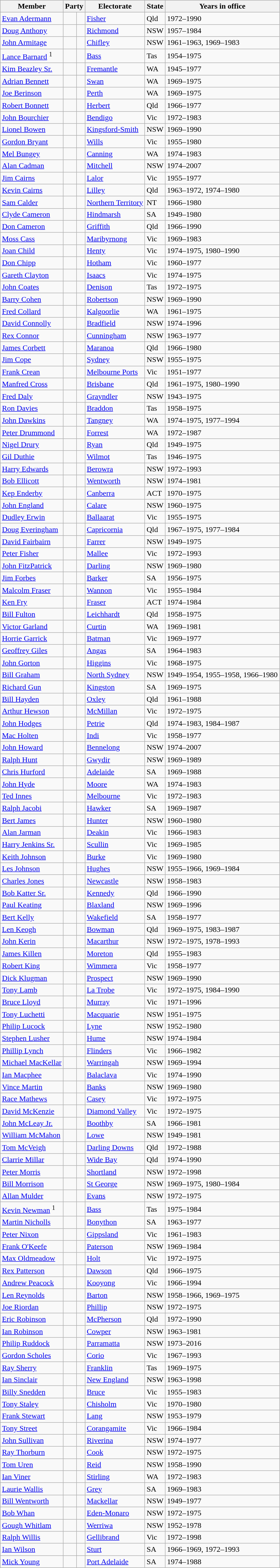<table class="wikitable sortable">
<tr>
<th>Member</th>
<th colspan=2>Party</th>
<th>Electorate</th>
<th>State</th>
<th>Years in office</th>
</tr>
<tr>
<td><a href='#'>Evan Adermann</a></td>
<td> </td>
<td></td>
<td><a href='#'>Fisher</a></td>
<td>Qld</td>
<td>1972–1990</td>
</tr>
<tr>
<td><a href='#'>Doug Anthony</a></td>
<td> </td>
<td></td>
<td><a href='#'>Richmond</a></td>
<td>NSW</td>
<td>1957–1984</td>
</tr>
<tr>
<td><a href='#'>John Armitage</a></td>
<td> </td>
<td></td>
<td><a href='#'>Chifley</a></td>
<td>NSW</td>
<td>1961–1963, 1969–1983</td>
</tr>
<tr>
<td><a href='#'>Lance Barnard</a> <sup>1</sup></td>
<td> </td>
<td></td>
<td><a href='#'>Bass</a></td>
<td>Tas</td>
<td>1954–1975</td>
</tr>
<tr>
<td><a href='#'>Kim Beazley Sr.</a></td>
<td> </td>
<td></td>
<td><a href='#'>Fremantle</a></td>
<td>WA</td>
<td>1945–1977</td>
</tr>
<tr>
<td><a href='#'>Adrian Bennett</a></td>
<td> </td>
<td></td>
<td><a href='#'>Swan</a></td>
<td>WA</td>
<td>1969–1975</td>
</tr>
<tr>
<td><a href='#'>Joe Berinson</a></td>
<td> </td>
<td></td>
<td><a href='#'>Perth</a></td>
<td>WA</td>
<td>1969–1975</td>
</tr>
<tr>
<td><a href='#'>Robert Bonnett</a></td>
<td> </td>
<td></td>
<td><a href='#'>Herbert</a></td>
<td>Qld</td>
<td>1966–1977</td>
</tr>
<tr>
<td><a href='#'>John Bourchier</a></td>
<td> </td>
<td></td>
<td><a href='#'>Bendigo</a></td>
<td>Vic</td>
<td>1972–1983</td>
</tr>
<tr>
<td><a href='#'>Lionel Bowen</a></td>
<td> </td>
<td></td>
<td><a href='#'>Kingsford-Smith</a></td>
<td>NSW</td>
<td>1969–1990</td>
</tr>
<tr>
<td><a href='#'>Gordon Bryant</a></td>
<td> </td>
<td></td>
<td><a href='#'>Wills</a></td>
<td>Vic</td>
<td>1955–1980</td>
</tr>
<tr>
<td><a href='#'>Mel Bungey</a></td>
<td> </td>
<td></td>
<td><a href='#'>Canning</a></td>
<td>WA</td>
<td>1974–1983</td>
</tr>
<tr>
<td><a href='#'>Alan Cadman</a></td>
<td> </td>
<td></td>
<td><a href='#'>Mitchell</a></td>
<td>NSW</td>
<td>1974–2007</td>
</tr>
<tr>
<td><a href='#'>Jim Cairns</a></td>
<td> </td>
<td></td>
<td><a href='#'>Lalor</a></td>
<td>Vic</td>
<td>1955–1977</td>
</tr>
<tr>
<td><a href='#'>Kevin Cairns</a></td>
<td> </td>
<td></td>
<td><a href='#'>Lilley</a></td>
<td>Qld</td>
<td>1963–1972, 1974–1980</td>
</tr>
<tr>
<td><a href='#'>Sam Calder</a></td>
<td> </td>
<td></td>
<td><a href='#'>Northern Territory</a></td>
<td>NT</td>
<td>1966–1980</td>
</tr>
<tr>
<td><a href='#'>Clyde Cameron</a></td>
<td> </td>
<td></td>
<td><a href='#'>Hindmarsh</a></td>
<td>SA</td>
<td>1949–1980</td>
</tr>
<tr>
<td><a href='#'>Don Cameron</a></td>
<td> </td>
<td></td>
<td><a href='#'>Griffith</a></td>
<td>Qld</td>
<td>1966–1990</td>
</tr>
<tr>
<td><a href='#'>Moss Cass</a></td>
<td> </td>
<td></td>
<td><a href='#'>Maribyrnong</a></td>
<td>Vic</td>
<td>1969–1983</td>
</tr>
<tr>
<td><a href='#'>Joan Child</a></td>
<td> </td>
<td></td>
<td><a href='#'>Henty</a></td>
<td>Vic</td>
<td>1974–1975, 1980–1990</td>
</tr>
<tr>
<td><a href='#'>Don Chipp</a></td>
<td> </td>
<td></td>
<td><a href='#'>Hotham</a></td>
<td>Vic</td>
<td>1960–1977</td>
</tr>
<tr>
<td><a href='#'>Gareth Clayton</a></td>
<td> </td>
<td></td>
<td><a href='#'>Isaacs</a></td>
<td>Vic</td>
<td>1974–1975</td>
</tr>
<tr>
<td><a href='#'>John Coates</a></td>
<td> </td>
<td></td>
<td><a href='#'>Denison</a></td>
<td>Tas</td>
<td>1972–1975</td>
</tr>
<tr>
<td><a href='#'>Barry Cohen</a></td>
<td> </td>
<td></td>
<td><a href='#'>Robertson</a></td>
<td>NSW</td>
<td>1969–1990</td>
</tr>
<tr>
<td><a href='#'>Fred Collard</a></td>
<td> </td>
<td></td>
<td><a href='#'>Kalgoorlie</a></td>
<td>WA</td>
<td>1961–1975</td>
</tr>
<tr>
<td><a href='#'>David Connolly</a></td>
<td> </td>
<td></td>
<td><a href='#'>Bradfield</a></td>
<td>NSW</td>
<td>1974–1996</td>
</tr>
<tr>
<td><a href='#'>Rex Connor</a></td>
<td> </td>
<td></td>
<td><a href='#'>Cunningham</a></td>
<td>NSW</td>
<td>1963–1977</td>
</tr>
<tr>
<td><a href='#'>James Corbett</a></td>
<td> </td>
<td></td>
<td><a href='#'>Maranoa</a></td>
<td>Qld</td>
<td>1966–1980</td>
</tr>
<tr>
<td><a href='#'>Jim Cope</a></td>
<td> </td>
<td></td>
<td><a href='#'>Sydney</a></td>
<td>NSW</td>
<td>1955–1975</td>
</tr>
<tr>
<td><a href='#'>Frank Crean</a></td>
<td> </td>
<td></td>
<td><a href='#'>Melbourne Ports</a></td>
<td>Vic</td>
<td>1951–1977</td>
</tr>
<tr>
<td><a href='#'>Manfred Cross</a></td>
<td> </td>
<td></td>
<td><a href='#'>Brisbane</a></td>
<td>Qld</td>
<td>1961–1975, 1980–1990</td>
</tr>
<tr>
<td><a href='#'>Fred Daly</a></td>
<td> </td>
<td></td>
<td><a href='#'>Grayndler</a></td>
<td>NSW</td>
<td>1943–1975</td>
</tr>
<tr>
<td><a href='#'>Ron Davies</a></td>
<td> </td>
<td></td>
<td><a href='#'>Braddon</a></td>
<td>Tas</td>
<td>1958–1975</td>
</tr>
<tr>
<td><a href='#'>John Dawkins</a></td>
<td> </td>
<td></td>
<td><a href='#'>Tangney</a></td>
<td>WA</td>
<td>1974–1975, 1977–1994</td>
</tr>
<tr>
<td><a href='#'>Peter Drummond</a></td>
<td> </td>
<td></td>
<td><a href='#'>Forrest</a></td>
<td>WA</td>
<td>1972–1987</td>
</tr>
<tr>
<td><a href='#'>Nigel Drury</a></td>
<td> </td>
<td></td>
<td><a href='#'>Ryan</a></td>
<td>Qld</td>
<td>1949–1975</td>
</tr>
<tr>
<td><a href='#'>Gil Duthie</a></td>
<td> </td>
<td></td>
<td><a href='#'>Wilmot</a></td>
<td>Tas</td>
<td>1946–1975</td>
</tr>
<tr>
<td><a href='#'>Harry Edwards</a></td>
<td> </td>
<td></td>
<td><a href='#'>Berowra</a></td>
<td>NSW</td>
<td>1972–1993</td>
</tr>
<tr>
<td><a href='#'>Bob Ellicott</a></td>
<td> </td>
<td></td>
<td><a href='#'>Wentworth</a></td>
<td>NSW</td>
<td>1974–1981</td>
</tr>
<tr>
<td><a href='#'>Kep Enderby</a></td>
<td> </td>
<td></td>
<td><a href='#'>Canberra</a></td>
<td>ACT</td>
<td>1970–1975</td>
</tr>
<tr>
<td><a href='#'>John England</a></td>
<td> </td>
<td></td>
<td><a href='#'>Calare</a></td>
<td>NSW</td>
<td>1960–1975</td>
</tr>
<tr>
<td><a href='#'>Dudley Erwin</a></td>
<td> </td>
<td></td>
<td><a href='#'>Ballaarat</a></td>
<td>Vic</td>
<td>1955–1975</td>
</tr>
<tr>
<td><a href='#'>Doug Everingham</a></td>
<td> </td>
<td></td>
<td><a href='#'>Capricornia</a></td>
<td>Qld</td>
<td>1967–1975, 1977–1984</td>
</tr>
<tr>
<td><a href='#'>David Fairbairn</a></td>
<td> </td>
<td></td>
<td><a href='#'>Farrer</a></td>
<td>NSW</td>
<td>1949–1975</td>
</tr>
<tr>
<td><a href='#'>Peter Fisher</a></td>
<td> </td>
<td></td>
<td><a href='#'>Mallee</a></td>
<td>Vic</td>
<td>1972–1993</td>
</tr>
<tr>
<td><a href='#'>John FitzPatrick</a></td>
<td> </td>
<td></td>
<td><a href='#'>Darling</a></td>
<td>NSW</td>
<td>1969–1980</td>
</tr>
<tr>
<td><a href='#'>Jim Forbes</a></td>
<td> </td>
<td></td>
<td><a href='#'>Barker</a></td>
<td>SA</td>
<td>1956–1975</td>
</tr>
<tr>
<td><a href='#'>Malcolm Fraser</a></td>
<td> </td>
<td></td>
<td><a href='#'>Wannon</a></td>
<td>Vic</td>
<td>1955–1984</td>
</tr>
<tr>
<td><a href='#'>Ken Fry</a></td>
<td> </td>
<td></td>
<td><a href='#'>Fraser</a></td>
<td>ACT</td>
<td>1974–1984</td>
</tr>
<tr>
<td><a href='#'>Bill Fulton</a></td>
<td> </td>
<td></td>
<td><a href='#'>Leichhardt</a></td>
<td>Qld</td>
<td>1958–1975</td>
</tr>
<tr>
<td><a href='#'>Victor Garland</a></td>
<td> </td>
<td></td>
<td><a href='#'>Curtin</a></td>
<td>WA</td>
<td>1969–1981</td>
</tr>
<tr>
<td><a href='#'>Horrie Garrick</a></td>
<td> </td>
<td></td>
<td><a href='#'>Batman</a></td>
<td>Vic</td>
<td>1969–1977</td>
</tr>
<tr>
<td><a href='#'>Geoffrey Giles</a></td>
<td> </td>
<td></td>
<td><a href='#'>Angas</a></td>
<td>SA</td>
<td>1964–1983</td>
</tr>
<tr>
<td><a href='#'>John Gorton</a></td>
<td> </td>
<td></td>
<td><a href='#'>Higgins</a></td>
<td>Vic</td>
<td>1968–1975</td>
</tr>
<tr>
<td><a href='#'>Bill Graham</a></td>
<td> </td>
<td></td>
<td><a href='#'>North Sydney</a></td>
<td>NSW</td>
<td>1949–1954, 1955–1958, 1966–1980</td>
</tr>
<tr>
<td><a href='#'>Richard Gun</a></td>
<td> </td>
<td></td>
<td><a href='#'>Kingston</a></td>
<td>SA</td>
<td>1969–1975</td>
</tr>
<tr>
<td><a href='#'>Bill Hayden</a></td>
<td> </td>
<td></td>
<td><a href='#'>Oxley</a></td>
<td>Qld</td>
<td>1961–1988</td>
</tr>
<tr>
<td><a href='#'>Arthur Hewson</a></td>
<td> </td>
<td></td>
<td><a href='#'>McMillan</a></td>
<td>Vic</td>
<td>1972–1975</td>
</tr>
<tr>
<td><a href='#'>John Hodges</a></td>
<td> </td>
<td></td>
<td><a href='#'>Petrie</a></td>
<td>Qld</td>
<td>1974–1983, 1984–1987</td>
</tr>
<tr>
<td><a href='#'>Mac Holten</a></td>
<td> </td>
<td></td>
<td><a href='#'>Indi</a></td>
<td>Vic</td>
<td>1958–1977</td>
</tr>
<tr>
<td><a href='#'>John Howard</a></td>
<td> </td>
<td></td>
<td><a href='#'>Bennelong</a></td>
<td>NSW</td>
<td>1974–2007</td>
</tr>
<tr>
<td><a href='#'>Ralph Hunt</a></td>
<td> </td>
<td></td>
<td><a href='#'>Gwydir</a></td>
<td>NSW</td>
<td>1969–1989</td>
</tr>
<tr>
<td><a href='#'>Chris Hurford</a></td>
<td> </td>
<td></td>
<td><a href='#'>Adelaide</a></td>
<td>SA</td>
<td>1969–1988</td>
</tr>
<tr>
<td><a href='#'>John Hyde</a></td>
<td> </td>
<td></td>
<td><a href='#'>Moore</a></td>
<td>WA</td>
<td>1974–1983</td>
</tr>
<tr>
<td><a href='#'>Ted Innes</a></td>
<td> </td>
<td></td>
<td><a href='#'>Melbourne</a></td>
<td>Vic</td>
<td>1972–1983</td>
</tr>
<tr>
<td><a href='#'>Ralph Jacobi</a></td>
<td> </td>
<td></td>
<td><a href='#'>Hawker</a></td>
<td>SA</td>
<td>1969–1987</td>
</tr>
<tr>
<td><a href='#'>Bert James</a></td>
<td> </td>
<td></td>
<td><a href='#'>Hunter</a></td>
<td>NSW</td>
<td>1960–1980</td>
</tr>
<tr>
<td><a href='#'>Alan Jarman</a></td>
<td> </td>
<td></td>
<td><a href='#'>Deakin</a></td>
<td>Vic</td>
<td>1966–1983</td>
</tr>
<tr>
<td><a href='#'>Harry Jenkins Sr.</a></td>
<td> </td>
<td></td>
<td><a href='#'>Scullin</a></td>
<td>Vic</td>
<td>1969–1985</td>
</tr>
<tr>
<td><a href='#'>Keith Johnson</a></td>
<td> </td>
<td></td>
<td><a href='#'>Burke</a></td>
<td>Vic</td>
<td>1969–1980</td>
</tr>
<tr>
<td><a href='#'>Les Johnson</a></td>
<td> </td>
<td></td>
<td><a href='#'>Hughes</a></td>
<td>NSW</td>
<td>1955–1966, 1969–1984</td>
</tr>
<tr>
<td><a href='#'>Charles Jones</a></td>
<td> </td>
<td></td>
<td><a href='#'>Newcastle</a></td>
<td>NSW</td>
<td>1958–1983</td>
</tr>
<tr>
<td><a href='#'>Bob Katter Sr.</a></td>
<td> </td>
<td></td>
<td><a href='#'>Kennedy</a></td>
<td>Qld</td>
<td>1966–1990</td>
</tr>
<tr>
<td><a href='#'>Paul Keating</a></td>
<td> </td>
<td></td>
<td><a href='#'>Blaxland</a></td>
<td>NSW</td>
<td>1969–1996</td>
</tr>
<tr>
<td><a href='#'>Bert Kelly</a></td>
<td> </td>
<td></td>
<td><a href='#'>Wakefield</a></td>
<td>SA</td>
<td>1958–1977</td>
</tr>
<tr>
<td><a href='#'>Len Keogh</a></td>
<td> </td>
<td></td>
<td><a href='#'>Bowman</a></td>
<td>Qld</td>
<td>1969–1975, 1983–1987</td>
</tr>
<tr>
<td><a href='#'>John Kerin</a></td>
<td> </td>
<td></td>
<td><a href='#'>Macarthur</a></td>
<td>NSW</td>
<td>1972–1975, 1978–1993</td>
</tr>
<tr>
<td><a href='#'>James Killen</a></td>
<td> </td>
<td></td>
<td><a href='#'>Moreton</a></td>
<td>Qld</td>
<td>1955–1983</td>
</tr>
<tr>
<td><a href='#'>Robert King</a></td>
<td> </td>
<td></td>
<td><a href='#'>Wimmera</a></td>
<td>Vic</td>
<td>1958–1977</td>
</tr>
<tr>
<td><a href='#'>Dick Klugman</a></td>
<td> </td>
<td></td>
<td><a href='#'>Prospect</a></td>
<td>NSW</td>
<td>1969–1990</td>
</tr>
<tr>
<td><a href='#'>Tony Lamb</a></td>
<td> </td>
<td></td>
<td><a href='#'>La Trobe</a></td>
<td>Vic</td>
<td>1972–1975, 1984–1990</td>
</tr>
<tr>
<td><a href='#'>Bruce Lloyd</a></td>
<td> </td>
<td></td>
<td><a href='#'>Murray</a></td>
<td>Vic</td>
<td>1971–1996</td>
</tr>
<tr>
<td><a href='#'>Tony Luchetti</a></td>
<td> </td>
<td></td>
<td><a href='#'>Macquarie</a></td>
<td>NSW</td>
<td>1951–1975</td>
</tr>
<tr>
<td><a href='#'>Philip Lucock</a></td>
<td> </td>
<td></td>
<td><a href='#'>Lyne</a></td>
<td>NSW</td>
<td>1952–1980</td>
</tr>
<tr>
<td><a href='#'>Stephen Lusher</a></td>
<td> </td>
<td></td>
<td><a href='#'>Hume</a></td>
<td>NSW</td>
<td>1974–1984</td>
</tr>
<tr>
<td><a href='#'>Phillip Lynch</a></td>
<td> </td>
<td></td>
<td><a href='#'>Flinders</a></td>
<td>Vic</td>
<td>1966–1982</td>
</tr>
<tr>
<td><a href='#'>Michael MacKellar</a></td>
<td> </td>
<td></td>
<td><a href='#'>Warringah</a></td>
<td>NSW</td>
<td>1969–1994</td>
</tr>
<tr>
<td><a href='#'>Ian Macphee</a></td>
<td> </td>
<td></td>
<td><a href='#'>Balaclava</a></td>
<td>Vic</td>
<td>1974–1990</td>
</tr>
<tr>
<td><a href='#'>Vince Martin</a></td>
<td> </td>
<td></td>
<td><a href='#'>Banks</a></td>
<td>NSW</td>
<td>1969–1980</td>
</tr>
<tr>
<td><a href='#'>Race Mathews</a></td>
<td> </td>
<td></td>
<td><a href='#'>Casey</a></td>
<td>Vic</td>
<td>1972–1975</td>
</tr>
<tr>
<td><a href='#'>David McKenzie</a></td>
<td> </td>
<td></td>
<td><a href='#'>Diamond Valley</a></td>
<td>Vic</td>
<td>1972–1975</td>
</tr>
<tr>
<td><a href='#'>John McLeay Jr.</a></td>
<td> </td>
<td></td>
<td><a href='#'>Boothby</a></td>
<td>SA</td>
<td>1966–1981</td>
</tr>
<tr>
<td><a href='#'>William McMahon</a></td>
<td> </td>
<td></td>
<td><a href='#'>Lowe</a></td>
<td>NSW</td>
<td>1949–1981</td>
</tr>
<tr>
<td><a href='#'>Tom McVeigh</a></td>
<td> </td>
<td></td>
<td><a href='#'>Darling Downs</a></td>
<td>Qld</td>
<td>1972–1988</td>
</tr>
<tr>
<td><a href='#'>Clarrie Millar</a></td>
<td> </td>
<td></td>
<td><a href='#'>Wide Bay</a></td>
<td>Qld</td>
<td>1974–1990</td>
</tr>
<tr>
<td><a href='#'>Peter Morris</a></td>
<td> </td>
<td></td>
<td><a href='#'>Shortland</a></td>
<td>NSW</td>
<td>1972–1998</td>
</tr>
<tr>
<td><a href='#'>Bill Morrison</a></td>
<td> </td>
<td></td>
<td><a href='#'>St George</a></td>
<td>NSW</td>
<td>1969–1975, 1980–1984</td>
</tr>
<tr>
<td><a href='#'>Allan Mulder</a></td>
<td> </td>
<td></td>
<td><a href='#'>Evans</a></td>
<td>NSW</td>
<td>1972–1975</td>
</tr>
<tr>
<td><a href='#'>Kevin Newman</a> <sup>1</sup></td>
<td> </td>
<td></td>
<td><a href='#'>Bass</a></td>
<td>Tas</td>
<td>1975–1984</td>
</tr>
<tr>
<td><a href='#'>Martin Nicholls</a></td>
<td> </td>
<td></td>
<td><a href='#'>Bonython</a></td>
<td>SA</td>
<td>1963–1977</td>
</tr>
<tr>
<td><a href='#'>Peter Nixon</a></td>
<td> </td>
<td></td>
<td><a href='#'>Gippsland</a></td>
<td>Vic</td>
<td>1961–1983</td>
</tr>
<tr>
<td><a href='#'>Frank O'Keefe</a></td>
<td> </td>
<td></td>
<td><a href='#'>Paterson</a></td>
<td>NSW</td>
<td>1969–1984</td>
</tr>
<tr>
<td><a href='#'>Max Oldmeadow</a></td>
<td> </td>
<td></td>
<td><a href='#'>Holt</a></td>
<td>Vic</td>
<td>1972–1975</td>
</tr>
<tr>
<td><a href='#'>Rex Patterson</a></td>
<td> </td>
<td></td>
<td><a href='#'>Dawson</a></td>
<td>Qld</td>
<td>1966–1975</td>
</tr>
<tr>
<td><a href='#'>Andrew Peacock</a></td>
<td> </td>
<td></td>
<td><a href='#'>Kooyong</a></td>
<td>Vic</td>
<td>1966–1994</td>
</tr>
<tr>
<td><a href='#'>Len Reynolds</a></td>
<td> </td>
<td></td>
<td><a href='#'>Barton</a></td>
<td>NSW</td>
<td>1958–1966, 1969–1975</td>
</tr>
<tr>
<td><a href='#'>Joe Riordan</a></td>
<td> </td>
<td></td>
<td><a href='#'>Phillip</a></td>
<td>NSW</td>
<td>1972–1975</td>
</tr>
<tr>
<td><a href='#'>Eric Robinson</a></td>
<td> </td>
<td></td>
<td><a href='#'>McPherson</a></td>
<td>Qld</td>
<td>1972–1990</td>
</tr>
<tr>
<td><a href='#'>Ian Robinson</a></td>
<td> </td>
<td></td>
<td><a href='#'>Cowper</a></td>
<td>NSW</td>
<td>1963–1981</td>
</tr>
<tr>
<td><a href='#'>Philip Ruddock</a></td>
<td> </td>
<td></td>
<td><a href='#'>Parramatta</a></td>
<td>NSW</td>
<td>1973–2016</td>
</tr>
<tr>
<td><a href='#'>Gordon Scholes</a></td>
<td> </td>
<td></td>
<td><a href='#'>Corio</a></td>
<td>Vic</td>
<td>1967–1993</td>
</tr>
<tr>
<td><a href='#'>Ray Sherry</a></td>
<td> </td>
<td></td>
<td><a href='#'>Franklin</a></td>
<td>Tas</td>
<td>1969–1975</td>
</tr>
<tr>
<td><a href='#'>Ian Sinclair</a></td>
<td> </td>
<td></td>
<td><a href='#'>New England</a></td>
<td>NSW</td>
<td>1963–1998</td>
</tr>
<tr>
<td><a href='#'>Billy Snedden</a></td>
<td> </td>
<td></td>
<td><a href='#'>Bruce</a></td>
<td>Vic</td>
<td>1955–1983</td>
</tr>
<tr>
<td><a href='#'>Tony Staley</a></td>
<td> </td>
<td></td>
<td><a href='#'>Chisholm</a></td>
<td>Vic</td>
<td>1970–1980</td>
</tr>
<tr>
<td><a href='#'>Frank Stewart</a></td>
<td> </td>
<td></td>
<td><a href='#'>Lang</a></td>
<td>NSW</td>
<td>1953–1979</td>
</tr>
<tr>
<td><a href='#'>Tony Street</a></td>
<td> </td>
<td></td>
<td><a href='#'>Corangamite</a></td>
<td>Vic</td>
<td>1966–1984</td>
</tr>
<tr>
<td><a href='#'>John Sullivan</a></td>
<td> </td>
<td></td>
<td><a href='#'>Riverina</a></td>
<td>NSW</td>
<td>1974–1977</td>
</tr>
<tr>
<td><a href='#'>Ray Thorburn</a></td>
<td> </td>
<td></td>
<td><a href='#'>Cook</a></td>
<td>NSW</td>
<td>1972–1975</td>
</tr>
<tr>
<td><a href='#'>Tom Uren</a></td>
<td> </td>
<td></td>
<td><a href='#'>Reid</a></td>
<td>NSW</td>
<td>1958–1990</td>
</tr>
<tr>
<td><a href='#'>Ian Viner</a></td>
<td> </td>
<td></td>
<td><a href='#'>Stirling</a></td>
<td>WA</td>
<td>1972–1983</td>
</tr>
<tr>
<td><a href='#'>Laurie Wallis</a></td>
<td> </td>
<td></td>
<td><a href='#'>Grey</a></td>
<td>SA</td>
<td>1969–1983</td>
</tr>
<tr>
<td><a href='#'>Bill Wentworth</a></td>
<td> </td>
<td></td>
<td><a href='#'>Mackellar</a></td>
<td>NSW</td>
<td>1949–1977</td>
</tr>
<tr>
<td><a href='#'>Bob Whan</a></td>
<td> </td>
<td></td>
<td><a href='#'>Eden-Monaro</a></td>
<td>NSW</td>
<td>1972–1975</td>
</tr>
<tr>
<td><a href='#'>Gough Whitlam</a></td>
<td> </td>
<td></td>
<td><a href='#'>Werriwa</a></td>
<td>NSW</td>
<td>1952–1978</td>
</tr>
<tr>
<td><a href='#'>Ralph Willis</a></td>
<td> </td>
<td></td>
<td><a href='#'>Gellibrand</a></td>
<td>Vic</td>
<td>1972–1998</td>
</tr>
<tr>
<td><a href='#'>Ian Wilson</a></td>
<td> </td>
<td></td>
<td><a href='#'>Sturt</a></td>
<td>SA</td>
<td>1966–1969, 1972–1993</td>
</tr>
<tr>
<td><a href='#'>Mick Young</a></td>
<td> </td>
<td></td>
<td><a href='#'>Port Adelaide</a></td>
<td>SA</td>
<td>1974–1988</td>
</tr>
</table>
